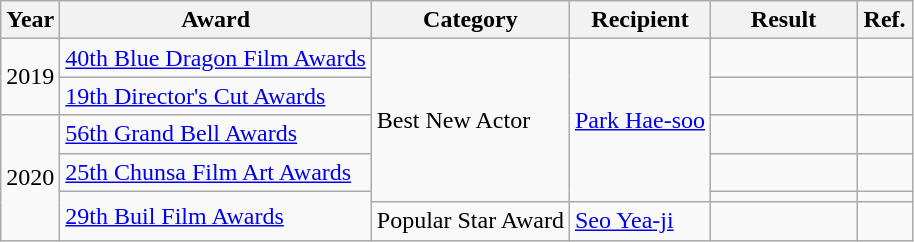<table class="wikitable">
<tr>
<th>Year</th>
<th>Award</th>
<th>Category</th>
<th>Recipient</th>
<th width="90">Result</th>
<th width="30">Ref.</th>
</tr>
<tr>
<td rowspan=2>2019</td>
<td><a href='#'>40th Blue Dragon Film Awards</a></td>
<td rowspan=5>Best New Actor</td>
<td rowspan=5><a href='#'>Park Hae-soo</a></td>
<td></td>
<td></td>
</tr>
<tr>
<td><a href='#'>19th Director's Cut Awards</a></td>
<td></td>
<td></td>
</tr>
<tr>
<td rowspan=4>2020</td>
<td><a href='#'>56th Grand Bell Awards</a></td>
<td></td>
<td style="text-align:center;"></td>
</tr>
<tr>
<td><a href='#'>25th Chunsa Film Art Awards</a></td>
<td></td>
<td style="text-align:center;"></td>
</tr>
<tr>
<td rowspan=2><a href='#'>29th Buil Film Awards</a></td>
<td></td>
<td></td>
</tr>
<tr>
<td>Popular Star Award</td>
<td><a href='#'>Seo Yea-ji</a></td>
<td></td>
<td style="text-align:center;"></td>
</tr>
</table>
